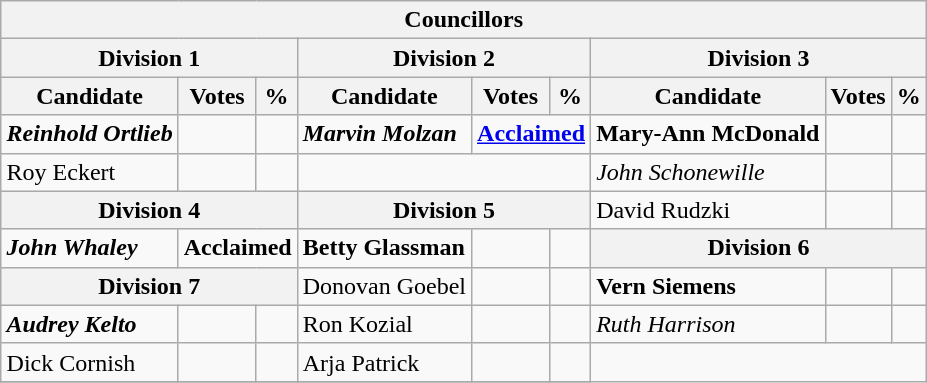<table class="wikitable collapsible collapsed" align="right">
<tr>
<th colspan=9>Councillors</th>
</tr>
<tr>
<th colspan=3>Division 1</th>
<th colspan=3>Division 2</th>
<th colspan=3>Division 3</th>
</tr>
<tr>
<th>Candidate</th>
<th>Votes</th>
<th>%</th>
<th>Candidate</th>
<th>Votes</th>
<th>%</th>
<th>Candidate</th>
<th>Votes</th>
<th>%</th>
</tr>
<tr>
<td><strong><em>Reinhold Ortlieb</em></strong></td>
<td></td>
<td></td>
<td><strong><em>Marvin Molzan</em></strong></td>
<td colspan=2><strong><a href='#'>Acclaimed</a></strong></td>
<td><strong>Mary-Ann McDonald</strong></td>
<td></td>
<td></td>
</tr>
<tr>
<td>Roy Eckert</td>
<td></td>
<td></td>
<td colspan=3></td>
<td><em>John Schonewille</em></td>
<td></td>
<td></td>
</tr>
<tr>
<th colspan=3>Division 4</th>
<th colspan=3>Division 5</th>
<td>David Rudzki</td>
<td></td>
<td></td>
</tr>
<tr>
<td><strong><em>John Whaley</em></strong></td>
<td colspan=2><strong>Acclaimed</strong></td>
<td><strong>Betty Glassman</strong></td>
<td></td>
<td></td>
<th colspan=3>Division 6</th>
</tr>
<tr>
<th colspan=3>Division 7</th>
<td>Donovan Goebel</td>
<td></td>
<td></td>
<td><strong>Vern Siemens</strong></td>
<td></td>
<td></td>
</tr>
<tr>
<td><strong><em>Audrey Kelto</em></strong></td>
<td></td>
<td></td>
<td>Ron Kozial</td>
<td></td>
<td></td>
<td><em>Ruth Harrison</em></td>
<td></td>
<td></td>
</tr>
<tr>
<td>Dick Cornish</td>
<td></td>
<td></td>
<td>Arja Patrick</td>
<td></td>
<td></td>
</tr>
<tr>
</tr>
</table>
